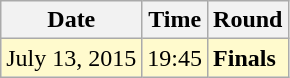<table class="wikitable">
<tr>
<th>Date</th>
<th>Time</th>
<th>Round</th>
</tr>
<tr style=background:lemonchiffon>
<td>July 13, 2015</td>
<td>19:45</td>
<td><strong>Finals</strong></td>
</tr>
</table>
